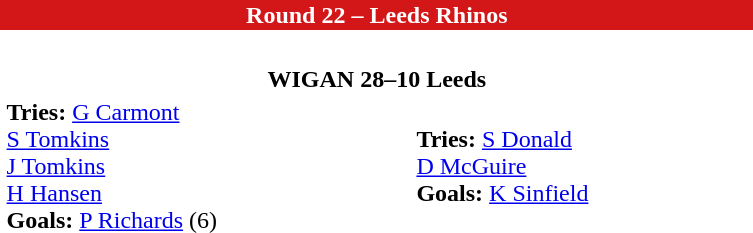<table class="toccolours collapsible collapsed" border="0" align="right" width="40%" style="margin:1em;">
<tr>
<th colspan=2 style="background:#D31718; color:#FFFFFF;">Round 22 – Leeds Rhinos</th>
</tr>
<tr>
<td><br><table border=0 width=100%>
<tr>
<th colspan=2>WIGAN 28–10 Leeds</th>
</tr>
<tr>
<td><strong>Tries:</strong> <a href='#'>G Carmont</a><br><a href='#'>S Tomkins</a><br><a href='#'>J Tomkins</a><br><a href='#'>H Hansen</a><br><strong>Goals:</strong> <a href='#'>P Richards</a> (6)</td>
<td><strong>Tries:</strong> <a href='#'>S Donald</a><br><a href='#'>D McGuire</a><br><strong>Goals:</strong> <a href='#'>K Sinfield</a></td>
</tr>
</table>
</td>
</tr>
</table>
